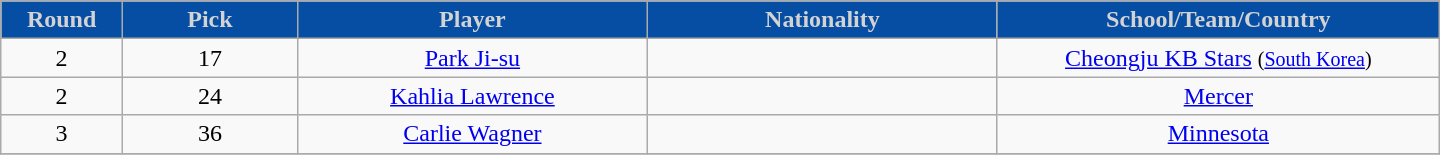<table class="wikitable" style="width:60em; text-align: center">
<tr>
<th style="background:#054EA4; color:#D3D3D3;" width="2%">Round</th>
<th style="background:#054EA4; color:#D3D3D3;" width="5%">Pick</th>
<th style="background:#054EA4; color:#D3D3D3;" width="10%">Player</th>
<th style="background:#054EA4; color:#D3D3D3;" width="10%">Nationality</th>
<th style="background:#054EA4; color:#D3D3D3;" width="10%">School/Team/Country</th>
</tr>
<tr>
<td>2</td>
<td>17</td>
<td><a href='#'>Park Ji-su</a></td>
<td></td>
<td><a href='#'>Cheongju KB Stars</a> <small>(<a href='#'>South Korea</a>)</small></td>
</tr>
<tr>
<td>2</td>
<td>24</td>
<td><a href='#'>Kahlia Lawrence</a></td>
<td></td>
<td><a href='#'>Mercer</a></td>
</tr>
<tr>
<td>3</td>
<td>36</td>
<td><a href='#'>Carlie Wagner</a></td>
<td></td>
<td><a href='#'>Minnesota</a></td>
</tr>
<tr>
</tr>
</table>
